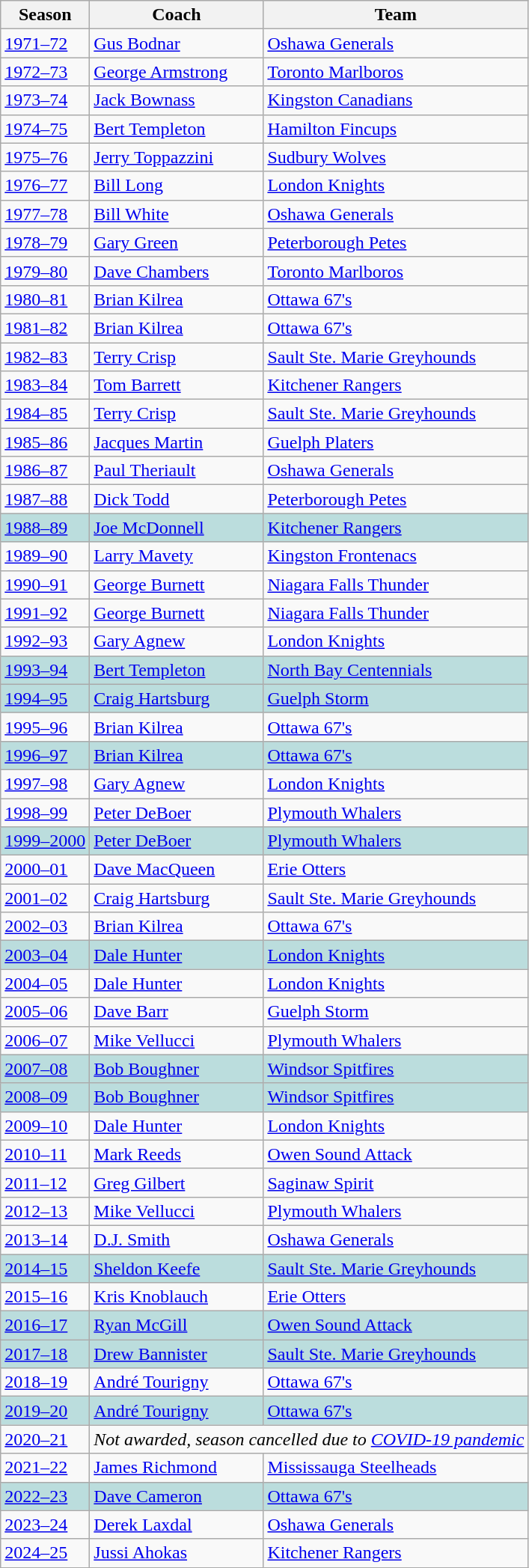<table class="wikitable sortable">
<tr>
<th>Season</th>
<th>Coach</th>
<th>Team</th>
</tr>
<tr>
<td><a href='#'>1971–72</a></td>
<td><a href='#'>Gus Bodnar</a></td>
<td><a href='#'>Oshawa Generals</a></td>
</tr>
<tr>
<td><a href='#'>1972–73</a></td>
<td><a href='#'>George Armstrong</a></td>
<td><a href='#'>Toronto Marlboros</a></td>
</tr>
<tr>
<td><a href='#'>1973–74</a></td>
<td><a href='#'>Jack Bownass</a></td>
<td><a href='#'>Kingston Canadians</a></td>
</tr>
<tr>
<td><a href='#'>1974–75</a></td>
<td><a href='#'>Bert Templeton</a></td>
<td><a href='#'>Hamilton Fincups</a></td>
</tr>
<tr>
<td><a href='#'>1975–76</a></td>
<td><a href='#'>Jerry Toppazzini</a></td>
<td><a href='#'>Sudbury Wolves</a></td>
</tr>
<tr>
<td><a href='#'>1976–77</a></td>
<td><a href='#'>Bill Long</a></td>
<td><a href='#'>London Knights</a></td>
</tr>
<tr>
<td><a href='#'>1977–78</a></td>
<td><a href='#'>Bill White</a></td>
<td><a href='#'>Oshawa Generals</a></td>
</tr>
<tr>
<td><a href='#'>1978–79</a></td>
<td><a href='#'>Gary Green</a></td>
<td><a href='#'>Peterborough Petes</a></td>
</tr>
<tr>
<td><a href='#'>1979–80</a></td>
<td><a href='#'>Dave Chambers</a></td>
<td><a href='#'>Toronto Marlboros</a></td>
</tr>
<tr>
<td><a href='#'>1980–81</a></td>
<td><a href='#'>Brian Kilrea</a></td>
<td><a href='#'>Ottawa 67's</a></td>
</tr>
<tr>
<td><a href='#'>1981–82</a></td>
<td><a href='#'>Brian Kilrea</a></td>
<td><a href='#'>Ottawa 67's</a></td>
</tr>
<tr>
<td><a href='#'>1982–83</a></td>
<td><a href='#'>Terry Crisp</a></td>
<td><a href='#'>Sault Ste. Marie Greyhounds</a></td>
</tr>
<tr>
<td><a href='#'>1983–84</a></td>
<td><a href='#'>Tom Barrett</a></td>
<td><a href='#'>Kitchener Rangers</a></td>
</tr>
<tr>
<td><a href='#'>1984–85</a></td>
<td><a href='#'>Terry Crisp</a></td>
<td><a href='#'>Sault Ste. Marie Greyhounds</a></td>
</tr>
<tr>
<td><a href='#'>1985–86</a></td>
<td><a href='#'>Jacques Martin</a></td>
<td><a href='#'>Guelph Platers</a></td>
</tr>
<tr>
<td><a href='#'>1986–87</a></td>
<td><a href='#'>Paul Theriault</a></td>
<td><a href='#'>Oshawa Generals</a></td>
</tr>
<tr>
<td><a href='#'>1987–88</a></td>
<td><a href='#'>Dick Todd</a></td>
<td><a href='#'>Peterborough Petes</a></td>
</tr>
<tr bgcolor="#bbdddd">
<td><a href='#'>1988–89</a></td>
<td><a href='#'>Joe McDonnell</a></td>
<td><a href='#'>Kitchener Rangers</a></td>
</tr>
<tr>
<td><a href='#'>1989–90</a></td>
<td><a href='#'>Larry Mavety</a></td>
<td><a href='#'>Kingston Frontenacs</a></td>
</tr>
<tr>
<td><a href='#'>1990–91</a></td>
<td><a href='#'>George Burnett</a></td>
<td><a href='#'>Niagara Falls Thunder</a></td>
</tr>
<tr>
<td><a href='#'>1991–92</a></td>
<td><a href='#'>George Burnett</a></td>
<td><a href='#'>Niagara Falls Thunder</a></td>
</tr>
<tr>
<td><a href='#'>1992–93</a></td>
<td><a href='#'>Gary Agnew</a></td>
<td><a href='#'>London Knights</a></td>
</tr>
<tr bgcolor="#bbdddd">
<td><a href='#'>1993–94</a></td>
<td><a href='#'>Bert Templeton</a></td>
<td><a href='#'>North Bay Centennials</a></td>
</tr>
<tr bgcolor="#bbdddd">
<td><a href='#'>1994–95</a></td>
<td><a href='#'>Craig Hartsburg</a></td>
<td><a href='#'>Guelph Storm</a></td>
</tr>
<tr>
<td><a href='#'>1995–96</a></td>
<td><a href='#'>Brian Kilrea</a></td>
<td><a href='#'>Ottawa 67's</a></td>
</tr>
<tr bgcolor="#bbdddd">
<td><a href='#'>1996–97</a></td>
<td><a href='#'>Brian Kilrea</a></td>
<td><a href='#'>Ottawa 67's</a></td>
</tr>
<tr>
<td><a href='#'>1997–98</a></td>
<td><a href='#'>Gary Agnew</a></td>
<td><a href='#'>London Knights</a></td>
</tr>
<tr>
<td><a href='#'>1998–99</a></td>
<td><a href='#'>Peter DeBoer</a></td>
<td><a href='#'>Plymouth Whalers</a></td>
</tr>
<tr bgcolor="#bbdddd">
<td><a href='#'>1999–2000</a></td>
<td><a href='#'>Peter DeBoer</a></td>
<td><a href='#'>Plymouth Whalers</a></td>
</tr>
<tr>
<td><a href='#'>2000–01</a></td>
<td><a href='#'>Dave MacQueen</a></td>
<td><a href='#'>Erie Otters</a></td>
</tr>
<tr>
<td><a href='#'>2001–02</a></td>
<td><a href='#'>Craig Hartsburg</a></td>
<td><a href='#'>Sault Ste. Marie Greyhounds</a></td>
</tr>
<tr>
<td><a href='#'>2002–03</a></td>
<td><a href='#'>Brian Kilrea</a></td>
<td><a href='#'>Ottawa 67's</a></td>
</tr>
<tr bgcolor="#bbdddd">
<td><a href='#'>2003–04</a></td>
<td><a href='#'>Dale Hunter</a></td>
<td><a href='#'>London Knights</a></td>
</tr>
<tr>
<td><a href='#'>2004–05</a></td>
<td><a href='#'>Dale Hunter</a></td>
<td><a href='#'>London Knights</a></td>
</tr>
<tr>
<td><a href='#'>2005–06</a></td>
<td><a href='#'>Dave Barr</a></td>
<td><a href='#'>Guelph Storm</a></td>
</tr>
<tr>
<td><a href='#'>2006–07</a></td>
<td><a href='#'>Mike Vellucci</a></td>
<td><a href='#'>Plymouth Whalers</a></td>
</tr>
<tr bgcolor="#bbdddd">
<td><a href='#'>2007–08</a></td>
<td><a href='#'>Bob Boughner</a></td>
<td><a href='#'>Windsor Spitfires</a></td>
</tr>
<tr bgcolor="#bbdddd">
<td><a href='#'>2008–09</a></td>
<td><a href='#'>Bob Boughner</a></td>
<td><a href='#'>Windsor Spitfires</a></td>
</tr>
<tr>
<td><a href='#'>2009–10</a></td>
<td><a href='#'>Dale Hunter</a></td>
<td><a href='#'>London Knights</a></td>
</tr>
<tr>
<td><a href='#'>2010–11</a></td>
<td><a href='#'>Mark Reeds</a></td>
<td><a href='#'>Owen Sound Attack</a></td>
</tr>
<tr>
<td><a href='#'>2011–12</a></td>
<td><a href='#'>Greg Gilbert</a></td>
<td><a href='#'>Saginaw Spirit</a></td>
</tr>
<tr>
<td><a href='#'>2012–13</a></td>
<td><a href='#'>Mike Vellucci</a></td>
<td><a href='#'>Plymouth Whalers</a></td>
</tr>
<tr>
<td><a href='#'>2013–14</a></td>
<td><a href='#'>D.J. Smith</a></td>
<td><a href='#'>Oshawa Generals</a></td>
</tr>
<tr bgcolor="#bbdddd">
<td><a href='#'>2014–15</a></td>
<td><a href='#'>Sheldon Keefe</a></td>
<td><a href='#'>Sault Ste. Marie Greyhounds</a></td>
</tr>
<tr>
<td><a href='#'>2015–16</a></td>
<td><a href='#'>Kris Knoblauch</a></td>
<td><a href='#'>Erie Otters</a></td>
</tr>
<tr bgcolor="#bbdddd">
<td><a href='#'>2016–17</a></td>
<td><a href='#'>Ryan McGill</a></td>
<td><a href='#'>Owen Sound Attack</a></td>
</tr>
<tr bgcolor="#bbdddd">
<td><a href='#'>2017–18</a></td>
<td><a href='#'>Drew Bannister</a></td>
<td><a href='#'>Sault Ste. Marie Greyhounds</a></td>
</tr>
<tr>
<td><a href='#'>2018–19</a></td>
<td><a href='#'>André Tourigny</a></td>
<td><a href='#'>Ottawa 67's</a></td>
</tr>
<tr bgcolor="#bbdddd">
<td><a href='#'>2019–20</a></td>
<td><a href='#'>André Tourigny</a></td>
<td><a href='#'>Ottawa 67's</a></td>
</tr>
<tr>
<td><a href='#'>2020–21</a></td>
<td colspan=2 align=center><em>Not awarded, season cancelled due to <a href='#'>COVID-19 pandemic</a></em></td>
</tr>
<tr>
<td><a href='#'>2021–22</a></td>
<td><a href='#'>James Richmond</a></td>
<td><a href='#'>Mississauga Steelheads</a></td>
</tr>
<tr bgcolor="#bbdddd">
<td><a href='#'>2022–23</a></td>
<td><a href='#'>Dave Cameron</a></td>
<td><a href='#'>Ottawa 67's</a></td>
</tr>
<tr>
<td><a href='#'>2023–24</a></td>
<td><a href='#'>Derek Laxdal</a></td>
<td><a href='#'>Oshawa Generals</a></td>
</tr>
<tr>
<td><a href='#'>2024–25</a></td>
<td><a href='#'>Jussi Ahokas</a></td>
<td><a href='#'>Kitchener Rangers</a></td>
</tr>
</table>
